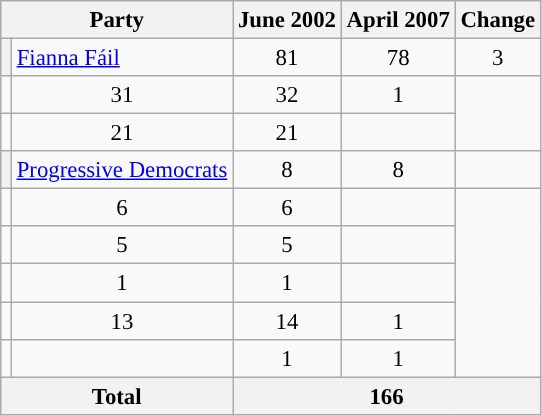<table class="wikitable sortable" style="font-size: 95%;">
<tr>
<th colspan=2>Party</th>
<th>June 2002</th>
<th>April 2007</th>
<th class=unsortable>Change</th>
</tr>
<tr>
<th style="background-color: "></th>
<td><a href='#'>Fianna Fáil</a></td>
<td align="center">81</td>
<td align="center">78</td>
<td align="center"> 3</td>
</tr>
<tr>
<td></td>
<td align="center">31</td>
<td align="center">32</td>
<td align="center"> 1</td>
</tr>
<tr>
<td></td>
<td align="center">21</td>
<td align="center">21</td>
<td align="center"></td>
</tr>
<tr>
<th style="background-color: "></th>
<td><a href='#'>Progressive Democrats</a></td>
<td align="center">8</td>
<td align="center">8</td>
<td align="center"></td>
</tr>
<tr>
<td></td>
<td align="center">6</td>
<td align="center">6</td>
<td align="center"></td>
</tr>
<tr>
<td></td>
<td align="center">5</td>
<td align="center">5</td>
<td align="center"></td>
</tr>
<tr>
<td></td>
<td align="center">1</td>
<td align="center">1</td>
<td align="center"></td>
</tr>
<tr>
<td></td>
<td align="center">13</td>
<td align="center">14</td>
<td align="center"> 1</td>
</tr>
<tr>
<td></td>
<td></td>
<td align="center">1</td>
<td align="center"> 1</td>
</tr>
<tr>
<th colspan="2"><strong>Total</strong></th>
<th colspan="3" align="center"><strong>166</strong></th>
</tr>
</table>
